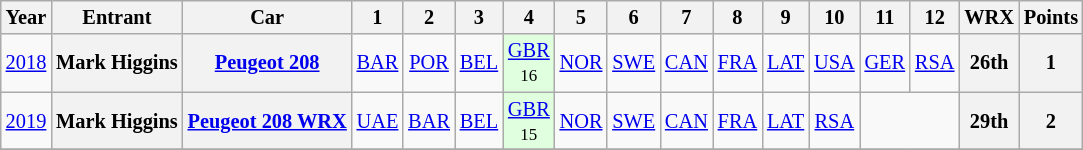<table class="wikitable" border="1" style="text-align:center; font-size:85%;">
<tr valign="top">
<th>Year</th>
<th>Entrant</th>
<th>Car</th>
<th>1</th>
<th>2</th>
<th>3</th>
<th>4</th>
<th>5</th>
<th>6</th>
<th>7</th>
<th>8</th>
<th>9</th>
<th>10</th>
<th>11</th>
<th>12</th>
<th>WRX</th>
<th>Points</th>
</tr>
<tr>
<td><a href='#'>2018</a></td>
<th nowrap>Mark Higgins</th>
<th nowrap><a href='#'>Peugeot 208</a></th>
<td><a href='#'>BAR</a></td>
<td><a href='#'>POR</a></td>
<td><a href='#'>BEL</a></td>
<td style="background:#DFFFDF;"><a href='#'>GBR</a><br><small>16</small></td>
<td><a href='#'>NOR</a></td>
<td><a href='#'>SWE</a></td>
<td><a href='#'>CAN</a></td>
<td><a href='#'>FRA</a></td>
<td><a href='#'>LAT</a></td>
<td><a href='#'>USA</a></td>
<td><a href='#'>GER</a></td>
<td><a href='#'>RSA</a></td>
<th>26th</th>
<th>1</th>
</tr>
<tr>
<td><a href='#'>2019</a></td>
<th nowrap>Mark Higgins</th>
<th nowrap><a href='#'>Peugeot 208 WRX</a></th>
<td><a href='#'>UAE</a></td>
<td><a href='#'>BAR</a></td>
<td><a href='#'>BEL</a></td>
<td style="background:#DFFFDF;"><a href='#'>GBR</a><br><small>15</small></td>
<td><a href='#'>NOR</a></td>
<td><a href='#'>SWE</a></td>
<td><a href='#'>CAN</a></td>
<td><a href='#'>FRA</a></td>
<td><a href='#'>LAT</a></td>
<td><a href='#'>RSA</a></td>
<td colspan=2></td>
<th>29th</th>
<th>2</th>
</tr>
<tr>
</tr>
</table>
